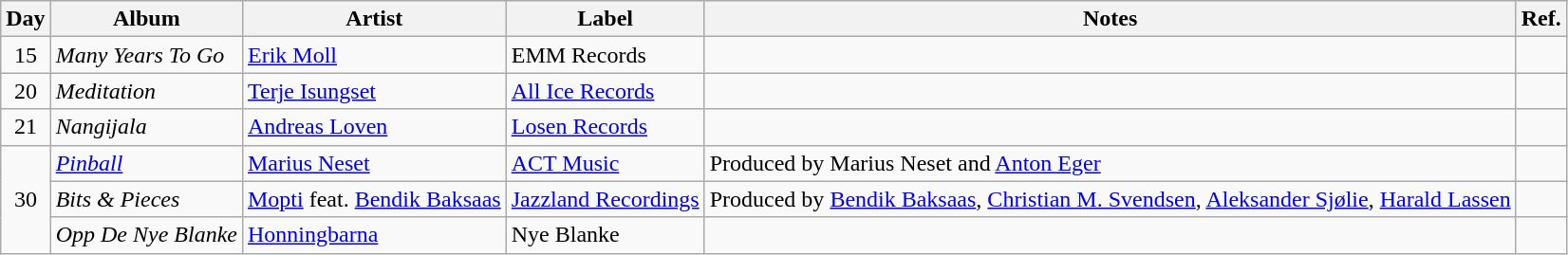<table class="wikitable">
<tr>
<th>Day</th>
<th>Album</th>
<th>Artist</th>
<th>Label</th>
<th>Notes</th>
<th>Ref.</th>
</tr>
<tr>
<td rowspan="1" style="text-align:center;">15</td>
<td><em>Many Years To Go</em></td>
<td><a href='#'>Erik Moll</a></td>
<td>EMM Records</td>
<td></td>
<td style="text-align:center;"></td>
</tr>
<tr>
<td rowspan="1" style="text-align:center;">20</td>
<td><em>Meditation</em></td>
<td><a href='#'>Terje Isungset</a></td>
<td><a href='#'>All Ice Records</a></td>
<td></td>
<td style="text-align:center;"></td>
</tr>
<tr>
<td rowspan="1" style="text-align:center;">21</td>
<td><em>Nangijala</em></td>
<td><a href='#'>Andreas Loven</a></td>
<td><a href='#'>Losen Records</a></td>
<td></td>
<td style="text-align:center;"></td>
</tr>
<tr>
<td rowspan="3" style="text-align:center;">30</td>
<td><em><a href='#'>Pinball</a></em></td>
<td><a href='#'>Marius Neset</a></td>
<td><a href='#'>ACT Music</a></td>
<td>Produced by Marius Neset and <a href='#'>Anton Eger</a></td>
<td style="text-align:center;"></td>
</tr>
<tr>
<td><em>Bits & Pieces</em></td>
<td><a href='#'>Mopti</a> feat. <a href='#'>Bendik Baksaas</a></td>
<td><a href='#'>Jazzland Recordings</a></td>
<td>Produced by <a href='#'>Bendik Baksaas</a>, <a href='#'>Christian M. Svendsen</a>, <a href='#'>Aleksander Sjølie</a>, <a href='#'>Harald Lassen</a></td>
<td style="text-align:center;"></td>
</tr>
<tr>
<td><em>Opp De Nye Blanke</em></td>
<td><a href='#'>Honningbarna</a></td>
<td>Nye Blanke</td>
<td></td>
<td style="text-align:center;"></td>
</tr>
</table>
